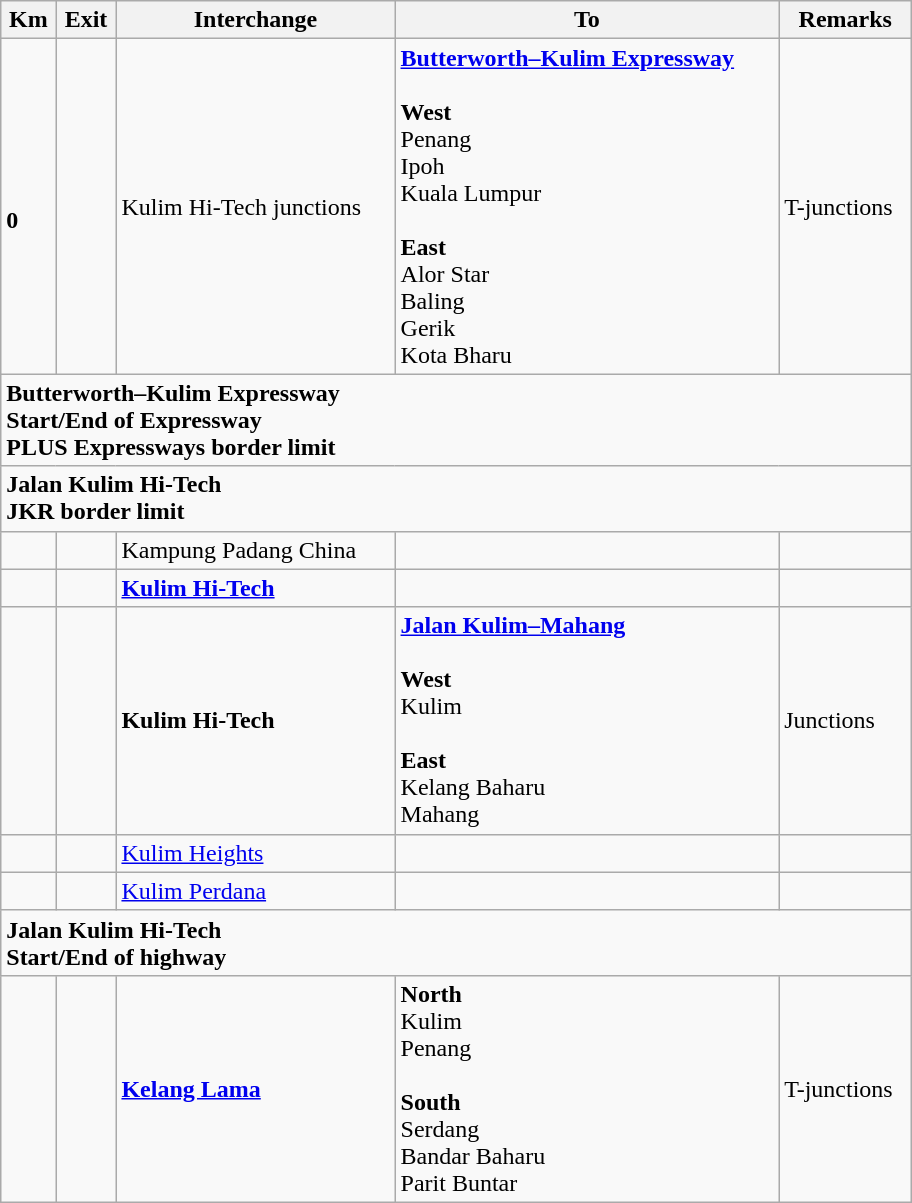<table class="wikitable">
<tr>
<th>Km</th>
<th>Exit</th>
<th>Interchange</th>
<th>To</th>
<th>Remarks</th>
</tr>
<tr>
<td><br><strong>0</strong></td>
<td></td>
<td>Kulim Hi-Tech junctions</td>
<td>   <strong><a href='#'>Butterworth–Kulim Expressway</a></strong><br><br><strong>West</strong><br>Penang<br>Ipoh<br>Kuala Lumpur<br><br><strong>East</strong><br>Alor Star<br>Baling<br>Gerik<br>Kota Bharu</td>
<td>T-junctions</td>
</tr>
<tr>
<td style="width:600px" colspan="6" style="text-align:center; background:green;"><strong><span>   Butterworth–Kulim Expressway<br>Start/End of Expressway<br>PLUS Expressways border limit</span></strong></td>
</tr>
<tr>
<td style="width:600px" colspan="6" style="text-align:center; background:blue;"><strong><span> Jalan Kulim Hi-Tech<br>JKR border limit</span></strong></td>
</tr>
<tr>
<td></td>
<td></td>
<td>Kampung Padang China</td>
<td></td>
<td></td>
</tr>
<tr>
<td></td>
<td></td>
<td><strong><a href='#'>Kulim Hi-Tech</a></strong></td>
<td></td>
<td></td>
</tr>
<tr>
<td></td>
<td></td>
<td><strong>Kulim Hi-Tech</strong></td>
<td> <strong><a href='#'>Jalan Kulim–Mahang</a></strong><br><br><strong>West</strong><br>Kulim<br><br><strong>East</strong><br>Kelang Baharu<br>Mahang</td>
<td>Junctions</td>
</tr>
<tr>
<td></td>
<td></td>
<td><a href='#'>Kulim Heights</a></td>
<td></td>
<td></td>
</tr>
<tr>
<td></td>
<td></td>
<td><a href='#'>Kulim Perdana</a></td>
<td></td>
<td></td>
</tr>
<tr>
<td style="width:600px" colspan="6" style="text-align:center; background:blue;"><strong><span> Jalan Kulim Hi-Tech<br>Start/End of highway</span></strong></td>
</tr>
<tr>
<td></td>
<td></td>
<td><strong><a href='#'>Kelang Lama</a></strong></td>
<td><strong>North</strong><br> Kulim<br> Penang<br><br><strong>South</strong><br> Serdang<br> Bandar Baharu<br> Parit Buntar</td>
<td>T-junctions</td>
</tr>
</table>
